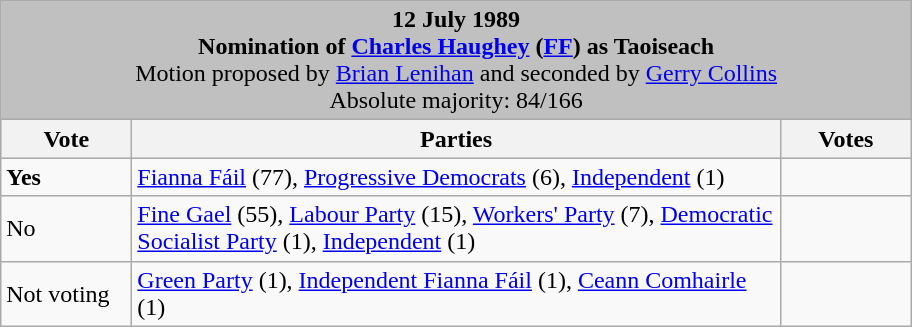<table class="wikitable">
<tr>
<td colspan="3" bgcolor="#C0C0C0" align="center"><strong>12 July 1989<br>Nomination of <a href='#'>Charles Haughey</a> (<a href='#'>FF</a>) as Taoiseach</strong><br>Motion proposed by <a href='#'>Brian Lenihan</a> and seconded by <a href='#'>Gerry Collins</a><br>Absolute majority: 84/166</td>
</tr>
<tr bgcolor="#D8D8D8">
<th width=80px>Vote</th>
<th width=425px>Parties</th>
<th width=80px>Votes</th>
</tr>
<tr>
<td> <strong>Yes</strong></td>
<td><a href='#'>Fianna Fáil</a> (77), <a href='#'>Progressive Democrats</a> (6), <a href='#'>Independent</a> (1)</td>
<td></td>
</tr>
<tr>
<td>No</td>
<td><a href='#'>Fine Gael</a> (55), <a href='#'>Labour Party</a> (15), <a href='#'>Workers' Party</a> (7), <a href='#'>Democratic Socialist Party</a> (1), <a href='#'>Independent</a> (1)</td>
<td></td>
</tr>
<tr>
<td>Not voting</td>
<td><a href='#'>Green Party</a> (1), <a href='#'>Independent Fianna Fáil</a> (1), <a href='#'>Ceann Comhairle</a> (1)</td>
<td></td>
</tr>
</table>
